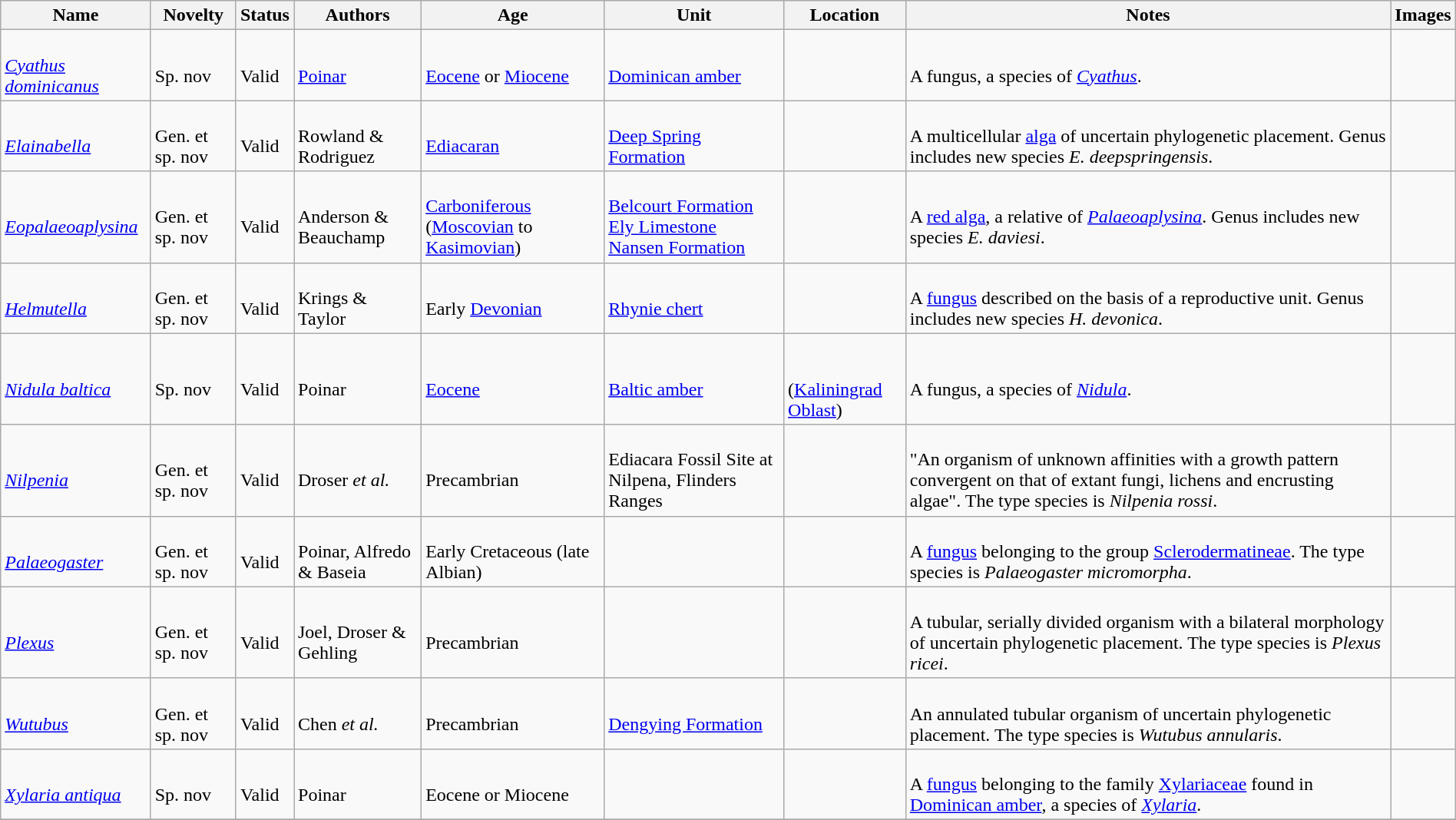<table class="wikitable sortable" align="center" width="100%">
<tr>
<th>Name</th>
<th>Novelty</th>
<th>Status</th>
<th>Authors</th>
<th>Age</th>
<th>Unit</th>
<th>Location</th>
<th>Notes</th>
<th>Images</th>
</tr>
<tr>
<td><br><em><a href='#'>Cyathus dominicanus</a></em></td>
<td><br>Sp. nov</td>
<td><br>Valid</td>
<td><br><a href='#'>Poinar</a></td>
<td><br><a href='#'>Eocene</a> or <a href='#'>Miocene</a></td>
<td><br><a href='#'>Dominican amber</a></td>
<td><br></td>
<td><br>A fungus, a species of <em><a href='#'>Cyathus</a></em>.</td>
<td></td>
</tr>
<tr>
<td><br><em><a href='#'>Elainabella</a></em></td>
<td><br>Gen. et sp. nov</td>
<td><br>Valid</td>
<td><br>Rowland & Rodriguez</td>
<td><br><a href='#'>Ediacaran</a></td>
<td><br><a href='#'>Deep Spring Formation</a></td>
<td><br></td>
<td><br>A multicellular <a href='#'>alga</a> of uncertain phylogenetic placement. Genus includes new species <em>E. deepspringensis</em>.</td>
<td></td>
</tr>
<tr>
<td><br><em><a href='#'>Eopalaeoaplysina</a></em></td>
<td><br>Gen. et sp. nov</td>
<td><br>Valid</td>
<td><br>Anderson & Beauchamp</td>
<td><br><a href='#'>Carboniferous</a> (<a href='#'>Moscovian</a> to <a href='#'>Kasimovian</a>)</td>
<td><br><a href='#'>Belcourt Formation</a><br>
<a href='#'>Ely Limestone</a><br>
<a href='#'>Nansen Formation</a></td>
<td><br><br>
</td>
<td><br>A <a href='#'>red alga</a>, a relative of <em><a href='#'>Palaeoaplysina</a></em>. Genus includes new species <em>E. daviesi</em>.</td>
<td></td>
</tr>
<tr>
<td><br><em><a href='#'>Helmutella</a></em></td>
<td><br>Gen. et sp. nov</td>
<td><br>Valid</td>
<td><br>Krings & Taylor</td>
<td><br>Early <a href='#'>Devonian</a></td>
<td><br><a href='#'>Rhynie chert</a></td>
<td><br></td>
<td><br>A <a href='#'>fungus</a> described on the basis of a reproductive unit. Genus includes new species <em>H. devonica</em>.</td>
<td></td>
</tr>
<tr>
<td><br><em><a href='#'>Nidula baltica</a></em></td>
<td><br>Sp. nov</td>
<td><br>Valid</td>
<td><br>Poinar</td>
<td><br><a href='#'>Eocene</a></td>
<td><br><a href='#'>Baltic amber</a></td>
<td><br><br>(<a href='#'>Kaliningrad Oblast</a>)</td>
<td><br>A fungus, a species of <em><a href='#'>Nidula</a></em>.</td>
<td></td>
</tr>
<tr>
<td><br><em><a href='#'>Nilpenia</a></em></td>
<td><br>Gen. et sp. nov</td>
<td><br>Valid</td>
<td><br>Droser <em>et al.</em></td>
<td><br>Precambrian</td>
<td><br>Ediacara Fossil Site at Nilpena, Flinders Ranges</td>
<td><br></td>
<td><br>"An organism of unknown affinities with a growth pattern convergent on that of extant fungi, lichens and encrusting algae". The type species is <em>Nilpenia rossi</em>.</td>
<td></td>
</tr>
<tr>
<td><br><em><a href='#'>Palaeogaster</a></em></td>
<td><br>Gen. et sp. nov</td>
<td><br>Valid</td>
<td><br>Poinar, Alfredo & Baseia</td>
<td><br>Early Cretaceous (late Albian)</td>
<td></td>
<td><br></td>
<td><br>A <a href='#'>fungus</a> belonging to the group <a href='#'>Sclerodermatineae</a>. The type species is <em>Palaeogaster micromorpha</em>.</td>
<td></td>
</tr>
<tr>
<td><br><em><a href='#'>Plexus</a></em></td>
<td><br>Gen. et sp. nov</td>
<td><br>Valid</td>
<td><br>Joel, Droser & Gehling</td>
<td><br>Precambrian</td>
<td></td>
<td><br></td>
<td><br>A tubular, serially divided organism with a bilateral morphology of uncertain phylogenetic placement. The type species is <em>Plexus ricei</em>.</td>
<td></td>
</tr>
<tr>
<td><br><em><a href='#'>Wutubus</a></em></td>
<td><br>Gen. et sp. nov</td>
<td><br>Valid</td>
<td><br>Chen <em>et al.</em></td>
<td><br>Precambrian</td>
<td><br><a href='#'>Dengying Formation</a></td>
<td><br></td>
<td><br>An annulated tubular organism of uncertain phylogenetic placement. The type species is <em>Wutubus annularis</em>.</td>
<td></td>
</tr>
<tr>
<td><br><em><a href='#'>Xylaria antiqua</a></em></td>
<td><br>Sp. nov</td>
<td><br>Valid</td>
<td><br>Poinar</td>
<td><br>Eocene or Miocene</td>
<td></td>
<td><br></td>
<td><br>A <a href='#'>fungus</a> belonging to the family <a href='#'>Xylariaceae</a> found in <a href='#'>Dominican amber</a>, a species of <em><a href='#'>Xylaria</a></em>.</td>
<td></td>
</tr>
<tr>
</tr>
</table>
